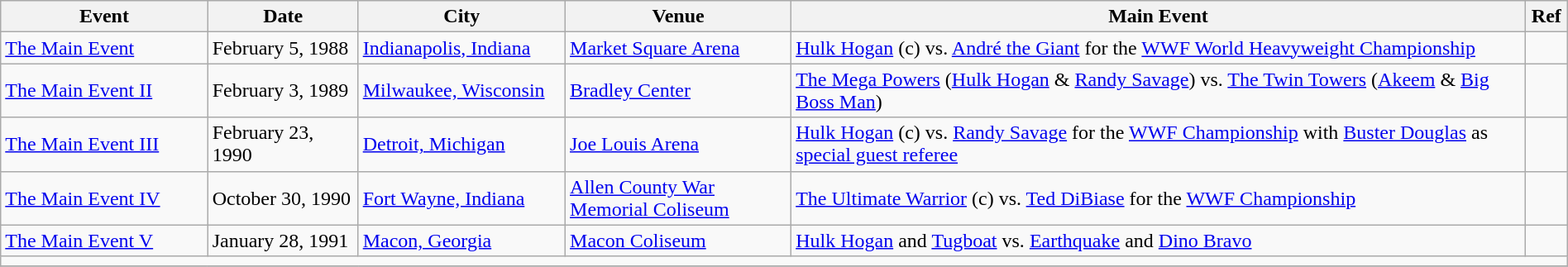<table class="wikitable" width="100%">
<tr>
<th width="11%">Event</th>
<th width="8%">Date</th>
<th width="11%">City</th>
<th width="12%">Venue</th>
<th width="39%">Main Event</th>
<th width="1%">Ref</th>
</tr>
<tr>
<td><a href='#'>The Main Event</a></td>
<td>February 5, 1988</td>
<td><a href='#'>Indianapolis, Indiana</a></td>
<td><a href='#'>Market Square Arena</a></td>
<td><a href='#'>Hulk Hogan</a> (c) vs. <a href='#'>André the Giant</a> for the <a href='#'>WWF World Heavyweight Championship</a></td>
<td></td>
</tr>
<tr>
<td><a href='#'>The Main Event II</a></td>
<td>February 3, 1989</td>
<td><a href='#'>Milwaukee, Wisconsin</a></td>
<td><a href='#'>Bradley Center</a></td>
<td><a href='#'>The Mega Powers</a> (<a href='#'>Hulk Hogan</a> & <a href='#'>Randy Savage</a>) vs. <a href='#'>The Twin Towers</a> (<a href='#'>Akeem</a> & <a href='#'>Big Boss Man</a>)</td>
<td></td>
</tr>
<tr>
<td><a href='#'>The Main Event III</a></td>
<td>February 23, 1990</td>
<td><a href='#'>Detroit, Michigan</a></td>
<td><a href='#'>Joe Louis Arena</a></td>
<td><a href='#'>Hulk Hogan</a> (c) vs. <a href='#'>Randy Savage</a> for the <a href='#'>WWF Championship</a> with <a href='#'>Buster Douglas</a> as <a href='#'>special guest referee</a></td>
<td></td>
</tr>
<tr>
<td><a href='#'>The Main Event IV</a></td>
<td>October 30, 1990<br></td>
<td><a href='#'>Fort Wayne, Indiana</a></td>
<td><a href='#'>Allen County War Memorial Coliseum</a></td>
<td><a href='#'>The Ultimate Warrior</a> (c) vs. <a href='#'>Ted DiBiase</a> for the <a href='#'>WWF Championship</a></td>
<td></td>
</tr>
<tr>
<td><a href='#'>The Main Event V</a></td>
<td>January 28, 1991<br></td>
<td><a href='#'>Macon, Georgia</a></td>
<td><a href='#'>Macon Coliseum</a></td>
<td><a href='#'>Hulk Hogan</a> and <a href='#'>Tugboat</a> vs. <a href='#'>Earthquake</a> and <a href='#'>Dino Bravo</a></td>
<td></td>
</tr>
<tr>
<td colspan="6"></td>
</tr>
<tr>
</tr>
</table>
